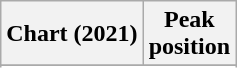<table class="wikitable sortable plainrowheaders" style="text-align:center;">
<tr>
<th>Chart (2021)</th>
<th>Peak<br>position</th>
</tr>
<tr>
</tr>
<tr>
</tr>
</table>
